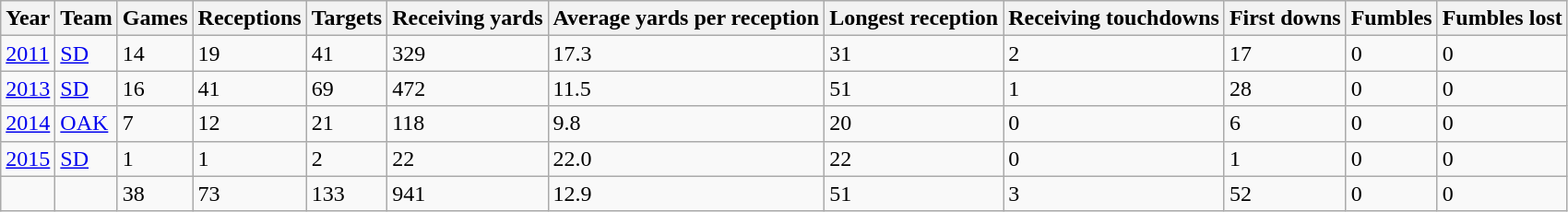<table class="wikitable">
<tr>
<th>Year</th>
<th>Team</th>
<th>Games</th>
<th>Receptions</th>
<th>Targets</th>
<th>Receiving yards</th>
<th>Average yards per reception</th>
<th>Longest reception</th>
<th>Receiving touchdowns</th>
<th>First downs</th>
<th>Fumbles</th>
<th>Fumbles lost</th>
</tr>
<tr>
<td><a href='#'>2011</a></td>
<td><a href='#'>SD</a></td>
<td>14</td>
<td>19</td>
<td>41</td>
<td>329</td>
<td>17.3</td>
<td>31</td>
<td>2</td>
<td>17</td>
<td>0</td>
<td>0</td>
</tr>
<tr>
<td><a href='#'>2013</a></td>
<td><a href='#'>SD</a></td>
<td>16</td>
<td>41</td>
<td>69</td>
<td>472</td>
<td>11.5</td>
<td>51</td>
<td>1</td>
<td>28</td>
<td>0</td>
<td>0</td>
</tr>
<tr>
<td><a href='#'>2014</a></td>
<td><a href='#'>OAK</a></td>
<td>7</td>
<td>12</td>
<td>21</td>
<td>118</td>
<td>9.8</td>
<td>20</td>
<td>0</td>
<td>6</td>
<td>0</td>
<td>0</td>
</tr>
<tr>
<td><a href='#'>2015</a></td>
<td><a href='#'>SD</a></td>
<td>1</td>
<td>1</td>
<td>2</td>
<td>22</td>
<td>22.0</td>
<td>22</td>
<td>0</td>
<td>1</td>
<td>0</td>
<td>0</td>
</tr>
<tr>
<td></td>
<td></td>
<td>38</td>
<td>73</td>
<td>133</td>
<td>941</td>
<td>12.9</td>
<td>51</td>
<td>3</td>
<td>52</td>
<td>0</td>
<td>0</td>
</tr>
</table>
